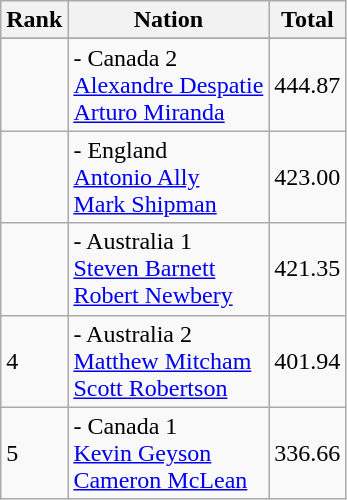<table class="wikitable">
<tr>
<th>Rank</th>
<th>Nation</th>
<th>Total</th>
</tr>
<tr>
</tr>
<tr>
<td></td>
<td align=left> - Canada 2<br><a href='#'>Alexandre Despatie</a><br><a href='#'>Arturo Miranda</a></td>
<td>444.87</td>
</tr>
<tr>
<td></td>
<td align=left> - England<br><a href='#'>Antonio Ally</a><br><a href='#'>Mark Shipman</a></td>
<td>423.00</td>
</tr>
<tr>
<td></td>
<td align=left> - Australia 1<br><a href='#'>Steven Barnett</a><br><a href='#'>Robert Newbery</a></td>
<td>421.35</td>
</tr>
<tr>
<td>4</td>
<td align=left> - Australia 2<br><a href='#'>Matthew Mitcham</a><br><a href='#'>Scott Robertson</a></td>
<td>401.94</td>
</tr>
<tr>
<td>5</td>
<td align=left> - Canada 1<br><a href='#'>Kevin Geyson</a><br><a href='#'>Cameron McLean</a></td>
<td>336.66</td>
</tr>
</table>
